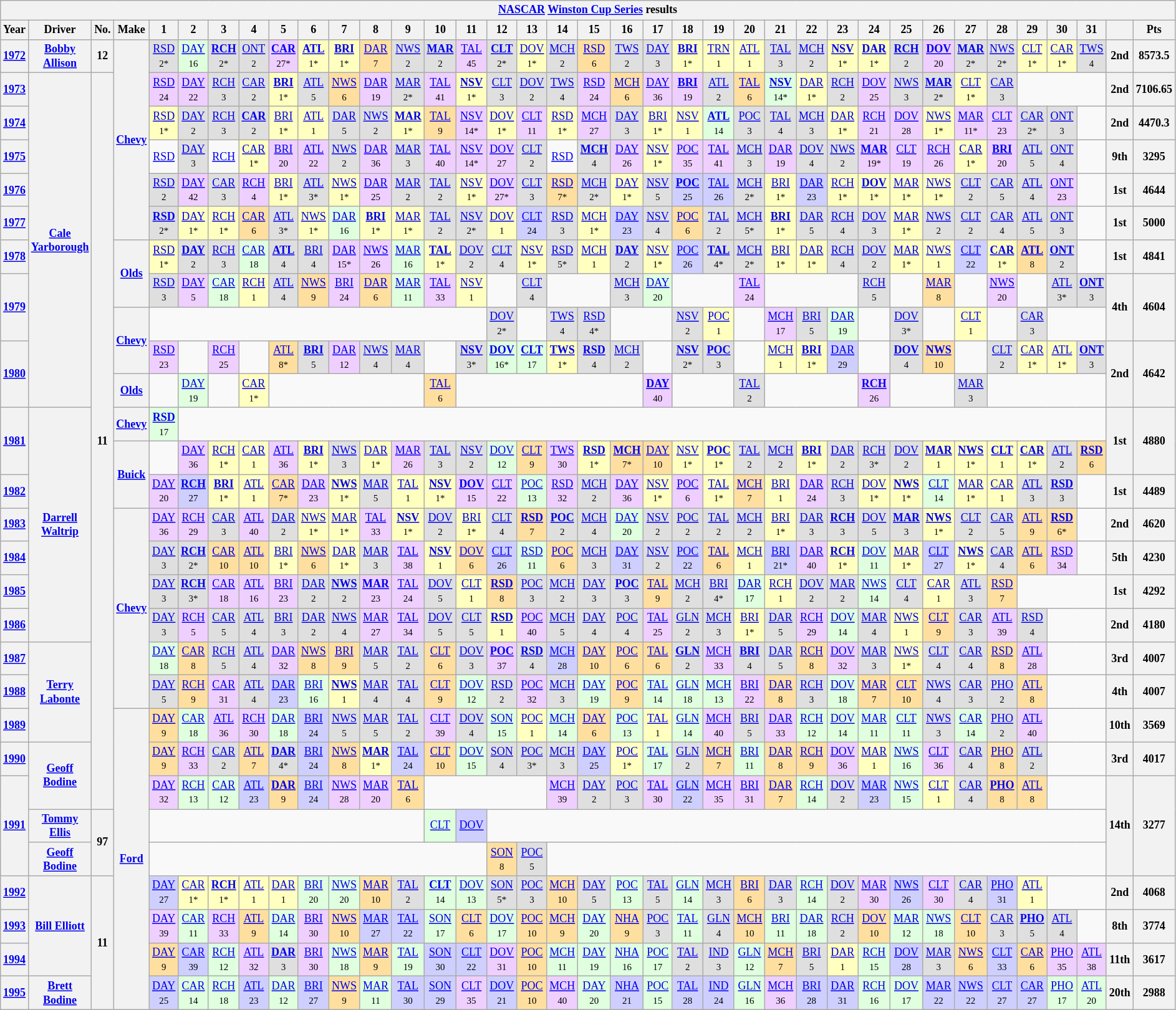<table class="wikitable" style="text-align:center; font-size:75%">
<tr>
<th colspan=45><a href='#'>NASCAR</a> <a href='#'>Winston Cup Series</a> results</th>
</tr>
<tr>
<th>Year</th>
<th>Driver</th>
<th>No.</th>
<th>Make</th>
<th>1</th>
<th>2</th>
<th>3</th>
<th>4</th>
<th>5</th>
<th>6</th>
<th>7</th>
<th>8</th>
<th>9</th>
<th>10</th>
<th>11</th>
<th>12</th>
<th>13</th>
<th>14</th>
<th>15</th>
<th>16</th>
<th>17</th>
<th>18</th>
<th>19</th>
<th>20</th>
<th>21</th>
<th>22</th>
<th>23</th>
<th>24</th>
<th>25</th>
<th>26</th>
<th>27</th>
<th>28</th>
<th>29</th>
<th>30</th>
<th>31</th>
<th></th>
<th>Pts</th>
</tr>
<tr>
<th><a href='#'>1972</a></th>
<th><a href='#'>Bobby Allison</a></th>
<th>12</th>
<th rowspan=6><a href='#'>Chevy</a></th>
<td style="background:#DFDFDF;"><a href='#'>RSD</a><br><small>2*</small></td>
<td style="background:#DFFFDF;"><a href='#'>DAY</a><br><small>16</small></td>
<td style="background:#DFDFDF;"><strong><a href='#'>RCH</a></strong><br><small>2*</small></td>
<td style="background:#DFDFDF;"><a href='#'>ONT</a><br><small>2</small></td>
<td style="background:#EFCFFF;"><strong><a href='#'>CAR</a></strong><br><small>27*</small></td>
<td style="background:#FFFFBF;"><strong><a href='#'>ATL</a></strong><br><small>1*</small></td>
<td style="background:#FFFFBF;"><strong><a href='#'>BRI</a></strong><br><small>1*</small></td>
<td style="background:#FFDF9F;"><a href='#'>DAR</a><br><small>7</small></td>
<td style="background:#DFDFDF;"><a href='#'>NWS</a><br><small>2</small></td>
<td style="background:#DFDFDF;"><strong><a href='#'>MAR</a></strong><br><small>2</small></td>
<td style="background:#EFCFFF;"><a href='#'>TAL</a><br><small>45</small></td>
<td style="background:#DFDFDF;"><strong><a href='#'>CLT</a></strong><br><small>2*</small></td>
<td style="background:#FFFFBF;"><a href='#'>DOV</a><br><small>1*</small></td>
<td style="background:#DFDFDF;"><a href='#'>MCH</a><br><small>2</small></td>
<td style="background:#FFDF9F;"><a href='#'>RSD</a><br><small>6</small></td>
<td style="background:#DFDFDF;"><a href='#'>TWS</a><br><small>2</small></td>
<td style="background:#DFDFDF;"><a href='#'>DAY</a><br><small>3</small></td>
<td style="background:#FFFFBF;"><strong><a href='#'>BRI</a></strong><br><small>1*</small></td>
<td style="background:#FFFFBF;"><a href='#'>TRN</a><br><small>1</small></td>
<td style="background:#FFFFBF;"><a href='#'>ATL</a><br><small>1</small></td>
<td style="background:#DFDFDF;"><a href='#'>TAL</a><br><small>3</small></td>
<td style="background:#DFDFDF;"><a href='#'>MCH</a><br><small>2</small></td>
<td style="background:#FFFFBF;"><strong><a href='#'>NSV</a></strong><br><small>1*</small></td>
<td style="background:#FFFFBF;"><strong><a href='#'>DAR</a></strong><br><small>1*</small></td>
<td style="background:#DFDFDF;"><strong><a href='#'>RCH</a></strong><br><small>2</small></td>
<td style="background:#EFCFFF;"><strong><a href='#'>DOV</a></strong><br><small>20</small></td>
<td style="background:#DFDFDF;"><strong><a href='#'>MAR</a></strong><br><small>2*</small></td>
<td style="background:#DFDFDF;"><a href='#'>NWS</a><br><small>2*</small></td>
<td style="background:#FFFFBF;"><a href='#'>CLT</a><br><small>1*</small></td>
<td style="background:#FFFFBF;"><a href='#'>CAR</a><br><small>1*</small></td>
<td style="background:#DFDFDF;"><a href='#'>TWS</a><br><small>4</small></td>
<th>2nd</th>
<th>8573.5</th>
</tr>
<tr>
<th><a href='#'>1973</a></th>
<th rowspan=10><a href='#'>Cale Yarborough</a></th>
<th rowspan=22>11</th>
<td style="background:#EFCFFF;"><a href='#'>RSD</a><br><small>24</small></td>
<td style="background:#EFCFFF;"><a href='#'>DAY</a><br><small>22</small></td>
<td style="background:#DFDFDF;"><a href='#'>RCH</a><br><small>3</small></td>
<td style="background:#DFDFDF;"><a href='#'>CAR</a><br><small>2</small></td>
<td style="background:#FFFFBF;"><strong><a href='#'>BRI</a></strong><br><small>1*</small></td>
<td style="background:#DFDFDF;"><a href='#'>ATL</a><br><small>5</small></td>
<td style="background:#FFDF9F;"><a href='#'>NWS</a><br><small>6</small></td>
<td style="background:#EFCFFF;"><a href='#'>DAR</a><br><small>19</small></td>
<td style="background:#DFDFDF;"><a href='#'>MAR</a><br><small>2*</small></td>
<td style="background:#EFCFFF;"><a href='#'>TAL</a><br><small>41</small></td>
<td style="background:#FFFFBF;"><strong><a href='#'>NSV</a></strong><br><small>1*</small></td>
<td style="background:#DFDFDF;"><a href='#'>CLT</a><br><small>3</small></td>
<td style="background:#DFDFDF;"><a href='#'>DOV</a><br><small>2</small></td>
<td style="background:#DFDFDF;"><a href='#'>TWS</a><br><small>4</small></td>
<td style="background:#EFCFFF;"><a href='#'>RSD</a><br><small>24</small></td>
<td style="background:#FFDF9F;"><a href='#'>MCH</a><br><small>6</small></td>
<td style="background:#EFCFFF;"><a href='#'>DAY</a><br><small>36</small></td>
<td style="background:#EFCFFF;"><strong><a href='#'>BRI</a></strong><br><small>19</small></td>
<td style="background:#DFDFDF;"><a href='#'>ATL</a><br><small>2</small></td>
<td style="background:#FFDF9F;"><a href='#'>TAL</a><br><small>6</small></td>
<td style="background:#DFFFDF;"><strong><a href='#'>NSV</a></strong><br><small>14*</small></td>
<td style="background:#FFFFBF;"><a href='#'>DAR</a><br><small>1*</small></td>
<td style="background:#DFDFDF;"><a href='#'>RCH</a><br><small>2</small></td>
<td style="background:#EFCFFF;"><a href='#'>DOV</a><br><small>25</small></td>
<td style="background:#DFDFDF;"><a href='#'>NWS</a><br><small>3</small></td>
<td style="background:#DFDFDF;"><strong><a href='#'>MAR</a></strong><br><small>2*</small></td>
<td style="background:#FFFFBF;"><a href='#'>CLT</a><br><small>1*</small></td>
<td style="background:#DFDFDF;"><a href='#'>CAR</a><br><small>3</small></td>
<td colspan=3></td>
<th>2nd</th>
<th>7106.65</th>
</tr>
<tr>
<th><a href='#'>1974</a></th>
<td style="background:#FFFFBF;"><a href='#'>RSD</a><br><small>1*</small></td>
<td style="background:#DFDFDF;"><a href='#'>DAY</a><br><small>2</small></td>
<td style="background:#DFDFDF;"><a href='#'>RCH</a><br><small>3</small></td>
<td style="background:#DFDFDF;"><strong><a href='#'>CAR</a></strong><br><small>2</small></td>
<td style="background:#FFFFBF;"><a href='#'>BRI</a><br><small>1*</small></td>
<td style="background:#FFFFBF;"><a href='#'>ATL</a><br><small>1</small></td>
<td style="background:#DFDFDF;"><a href='#'>DAR</a><br><small>5</small></td>
<td style="background:#DFDFDF;"><a href='#'>NWS</a><br><small>2</small></td>
<td style="background:#FFFFBF;"><strong><a href='#'>MAR</a></strong><br><small>1*</small></td>
<td style="background:#FFDF9F;"><a href='#'>TAL</a><br><small>9</small></td>
<td style="background:#EFCFFF;"><a href='#'>NSV</a><br><small>14*</small></td>
<td style="background:#FFFFBF;"><a href='#'>DOV</a><br><small>1*</small></td>
<td style="background:#EFCFFF;"><a href='#'>CLT</a><br><small>11</small></td>
<td style="background:#FFFFBF;"><a href='#'>RSD</a><br><small>1*</small></td>
<td style="background:#EFCFFF;"><a href='#'>MCH</a><br><small>27</small></td>
<td style="background:#DFDFDF;"><a href='#'>DAY</a><br><small>3</small></td>
<td style="background:#FFFFBF;"><a href='#'>BRI</a><br><small>1*</small></td>
<td style="background:#FFFFBF;"><a href='#'>NSV</a><br><small>1</small></td>
<td style="background:#DFFFDF;"><strong><a href='#'>ATL</a></strong><br><small>14</small></td>
<td style="background:#DFDFDF;"><a href='#'>POC</a><br><small>3</small></td>
<td style="background:#DFDFDF;"><a href='#'>TAL</a><br><small>4</small></td>
<td style="background:#DFDFDF;"><a href='#'>MCH</a><br><small>3</small></td>
<td style="background:#FFFFBF;"><a href='#'>DAR</a><br><small>1*</small></td>
<td style="background:#EFCFFF;"><a href='#'>RCH</a><br><small>21</small></td>
<td style="background:#EFCFFF;"><a href='#'>DOV</a><br><small>28</small></td>
<td style="background:#FFFFBF;"><a href='#'>NWS</a><br><small>1*</small></td>
<td style="background:#EFCFFF;"><a href='#'>MAR</a><br><small>11*</small></td>
<td style="background:#EFCFFF;"><a href='#'>CLT</a><br><small>23</small></td>
<td style="background:#DFDFDF;"><a href='#'>CAR</a><br><small>2*</small></td>
<td style="background:#DFDFDF;"><a href='#'>ONT</a><br><small>3</small></td>
<td></td>
<th>2nd</th>
<th>4470.3</th>
</tr>
<tr>
<th><a href='#'>1975</a></th>
<td><a href='#'>RSD</a></td>
<td style="background:#DFDFDF;"><a href='#'>DAY</a><br><small>3</small></td>
<td><a href='#'>RCH</a></td>
<td style="background:#FFFFBF;"><a href='#'>CAR</a><br><small>1*</small></td>
<td style="background:#EFCFFF;"><a href='#'>BRI</a><br><small>20</small></td>
<td style="background:#EFCFFF;"><a href='#'>ATL</a><br><small>22</small></td>
<td style="background:#DFDFDF;"><a href='#'>NWS</a><br><small>2</small></td>
<td style="background:#EFCFFF;"><a href='#'>DAR</a><br><small>36</small></td>
<td style="background:#DFDFDF;"><a href='#'>MAR</a><br><small>3</small></td>
<td style="background:#EFCFFF;"><a href='#'>TAL</a><br><small>40</small></td>
<td style="background:#EFCFFF;"><a href='#'>NSV</a><br><small>14*</small></td>
<td style="background:#EFCFFF;"><a href='#'>DOV</a><br><small>27</small></td>
<td style="background:#DFDFDF;"><a href='#'>CLT</a><br><small>2</small></td>
<td><a href='#'>RSD</a></td>
<td style="background:#DFDFDF;"><strong><a href='#'>MCH</a></strong><br><small>4</small></td>
<td style="background:#EFCFFF;"><a href='#'>DAY</a><br><small>26</small></td>
<td style="background:#FFFFBF;"><a href='#'>NSV</a><br><small>1*</small></td>
<td style="background:#EFCFFF;"><a href='#'>POC</a><br><small>35</small></td>
<td style="background:#EFCFFF;"><a href='#'>TAL</a><br><small>41</small></td>
<td style="background:#DFDFDF;"><a href='#'>MCH</a><br><small>3</small></td>
<td style="background:#EFCFFF;"><a href='#'>DAR</a><br><small>19</small></td>
<td style="background:#DFDFDF;"><a href='#'>DOV</a><br><small>4</small></td>
<td style="background:#DFDFDF;"><a href='#'>NWS</a><br><small>2</small></td>
<td style="background:#EFCFFF;"><strong><a href='#'>MAR</a></strong><br><small>19*</small></td>
<td style="background:#EFCFFF;"><a href='#'>CLT</a><br><small>19</small></td>
<td style="background:#EFCFFF;"><a href='#'>RCH</a><br><small>26</small></td>
<td style="background:#FFFFBF;"><a href='#'>CAR</a><br><small>1*</small></td>
<td style="background:#EFCFFF;"><strong><a href='#'>BRI</a></strong><br><small>20</small></td>
<td style="background:#DFDFDF;"><a href='#'>ATL</a><br><small>5</small></td>
<td style="background:#DFDFDF;"><a href='#'>ONT</a><br><small>4</small></td>
<td></td>
<th>9th</th>
<th>3295</th>
</tr>
<tr>
<th><a href='#'>1976</a></th>
<td style="background:#DFDFDF;"><a href='#'>RSD</a><br><small>2</small></td>
<td style="background:#EFCFFF;"><a href='#'>DAY</a><br><small>42</small></td>
<td style="background:#DFDFDF;"><a href='#'>CAR</a><br><small>3</small></td>
<td style="background:#EFCFFF;"><a href='#'>RCH</a><br><small>4</small></td>
<td style="background:#FFFFBF;"><a href='#'>BRI</a><br><small>1*</small></td>
<td style="background:#DFDFDF;"><a href='#'>ATL</a><br><small>3*</small></td>
<td style="background:#FFFFBF;"><a href='#'>NWS</a><br><small>1*</small></td>
<td style="background:#EFCFFF;"><a href='#'>DAR</a><br><small>25</small></td>
<td style="background:#DFDFDF;"><a href='#'>MAR</a><br><small>2</small></td>
<td style="background:#DFDFDF;"><a href='#'>TAL</a><br><small>2</small></td>
<td style="background:#FFFFBF;"><a href='#'>NSV</a><br><small>1*</small></td>
<td style="background:#EFCFFF;"><a href='#'>DOV</a><br><small>27*</small></td>
<td style="background:#DFDFDF;"><a href='#'>CLT</a><br><small>3</small></td>
<td style="background:#FFDF9F;"><a href='#'>RSD</a><br><small>7*</small></td>
<td style="background:#DFDFDF;"><a href='#'>MCH</a><br><small>2*</small></td>
<td style="background:#FFFFBF;"><a href='#'>DAY</a><br><small>1*</small></td>
<td style="background:#DFDFDF;"><a href='#'>NSV</a><br><small>5</small></td>
<td style="background:#CFCFFF;"><strong><a href='#'>POC</a></strong><br><small>25</small></td>
<td style="background:#CFCFFF;"><a href='#'>TAL</a><br><small>26</small></td>
<td style="background:#DFDFDF;"><a href='#'>MCH</a><br><small>2*</small></td>
<td style="background:#FFFFBF;"><a href='#'>BRI</a><br><small>1*</small></td>
<td style="background:#CFCFFF;"><a href='#'>DAR</a><br><small>23</small></td>
<td style="background:#FFFFBF;"><a href='#'>RCH</a><br><small>1*</small></td>
<td style="background:#FFFFBF;"><strong><a href='#'>DOV</a></strong><br><small>1*</small></td>
<td style="background:#FFFFBF;"><a href='#'>MAR</a><br><small>1*</small></td>
<td style="background:#FFFFBF;"><a href='#'>NWS</a><br><small>1*</small></td>
<td style="background:#DFDFDF;"><a href='#'>CLT</a><br><small>2</small></td>
<td style="background:#DFDFDF;"><a href='#'>CAR</a><br><small>5</small></td>
<td style="background:#DFDFDF;"><a href='#'>ATL</a><br><small>4</small></td>
<td style="background:#EFCFFF;"><a href='#'>ONT</a><br><small>23</small></td>
<td></td>
<th>1st</th>
<th>4644</th>
</tr>
<tr>
<th><a href='#'>1977</a></th>
<td style="background:#DFDFDF;"><strong><a href='#'>RSD</a></strong><br><small>2*</small></td>
<td style="background:#FFFFBF;"><a href='#'>DAY</a><br><small>1*</small></td>
<td style="background:#FFFFBF;"><a href='#'>RCH</a><br><small>1*</small></td>
<td style="background:#FFDF9F;"><a href='#'>CAR</a><br><small>6</small></td>
<td style="background:#DFDFDF;"><a href='#'>ATL</a><br><small>3*</small></td>
<td style="background:#FFFFBF;"><a href='#'>NWS</a><br><small>1*</small></td>
<td style="background:#DFFFDF;"><a href='#'>DAR</a><br><small>16</small></td>
<td style="background:#FFFFBF;"><strong><a href='#'>BRI</a></strong><br><small>1*</small></td>
<td style="background:#FFFFBF;"><a href='#'>MAR</a><br><small>1*</small></td>
<td style="background:#DFDFDF;"><a href='#'>TAL</a><br><small>2</small></td>
<td style="background:#DFDFDF;"><a href='#'>NSV</a><br><small>2*</small></td>
<td style="background:#FFFFBF;"><a href='#'>DOV</a><br><small>1</small></td>
<td style="background:#CFCFFF;"><a href='#'>CLT</a><br><small>24</small></td>
<td style="background:#DFDFDF;"><a href='#'>RSD</a><br><small>3</small></td>
<td style="background:#FFFFBF;"><a href='#'>MCH</a><br><small>1*</small></td>
<td style="background:#CFCFFF;"><a href='#'>DAY</a><br><small>23</small></td>
<td style="background:#DFDFDF;"><a href='#'>NSV</a><br><small>4</small></td>
<td style="background:#FFDF9F;"><a href='#'>POC</a><br><small>6</small></td>
<td style="background:#DFDFDF;"><a href='#'>TAL</a><br><small>2</small></td>
<td style="background:#DFDFDF;"><a href='#'>MCH</a><br><small>5*</small></td>
<td style="background:#FFFFBF;"><strong><a href='#'>BRI</a></strong><br><small>1*</small></td>
<td style="background:#DFDFDF;"><a href='#'>DAR</a><br><small>5</small></td>
<td style="background:#DFDFDF;"><a href='#'>RCH</a><br><small>4</small></td>
<td style="background:#DFDFDF;"><a href='#'>DOV</a><br><small>3</small></td>
<td style="background:#FFFFBF;"><a href='#'>MAR</a><br><small>1*</small></td>
<td style="background:#DFDFDF;"><a href='#'>NWS</a><br><small>2</small></td>
<td style="background:#DFDFDF;"><a href='#'>CLT</a><br><small>2</small></td>
<td style="background:#DFDFDF;"><a href='#'>CAR</a><br><small>4</small></td>
<td style="background:#DFDFDF;"><a href='#'>ATL</a><br><small>5</small></td>
<td style="background:#DFDFDF;"><a href='#'>ONT</a><br><small>3</small></td>
<td></td>
<th>1st</th>
<th>5000</th>
</tr>
<tr>
<th><a href='#'>1978</a></th>
<th rowspan=2><a href='#'>Olds</a></th>
<td style="background:#FFFFBF;"><a href='#'>RSD</a><br><small>1*</small></td>
<td style="background:#DFDFDF;"><strong><a href='#'>DAY</a></strong><br><small>2</small></td>
<td style="background:#DFDFDF;"><a href='#'>RCH</a><br><small>3</small></td>
<td style="background:#DFFFDF;"><a href='#'>CAR</a><br><small>18</small></td>
<td style="background:#DFDFDF;"><strong><a href='#'>ATL</a></strong><br><small>4</small></td>
<td style="background:#DFDFDF;"><a href='#'>BRI</a><br><small>4</small></td>
<td style="background:#EFCFFF;"><a href='#'>DAR</a><br><small>15*</small></td>
<td style="background:#EFCFFF;"><a href='#'>NWS</a><br><small>26</small></td>
<td style="background:#DFFFDF;"><a href='#'>MAR</a><br><small>16</small></td>
<td style="background:#FFFFBF;"><strong><a href='#'>TAL</a></strong><br><small>1*</small></td>
<td style="background:#DFDFDF;"><a href='#'>DOV</a><br><small>2</small></td>
<td style="background:#DFDFDF;"><a href='#'>CLT</a><br><small>4</small></td>
<td style="background:#FFFFBF;"><a href='#'>NSV</a><br><small>1*</small></td>
<td style="background:#DFDFDF;"><a href='#'>RSD</a><br><small>5*</small></td>
<td style="background:#FFFFBF;"><a href='#'>MCH</a><br><small>1</small></td>
<td style="background:#DFDFDF;"><strong><a href='#'>DAY</a></strong><br><small>2</small></td>
<td style="background:#FFFFBF;"><a href='#'>NSV</a><br><small>1*</small></td>
<td style="background:#CFCFFF;"><a href='#'>POC</a><br><small>26</small></td>
<td style="background:#DFDFDF;"><strong><a href='#'>TAL</a></strong><br><small>4*</small></td>
<td style="background:#DFDFDF;"><a href='#'>MCH</a><br><small>2*</small></td>
<td style="background:#FFFFBF;"><a href='#'>BRI</a><br><small>1*</small></td>
<td style="background:#FFFFBF;"><a href='#'>DAR</a><br><small>1*</small></td>
<td style="background:#DFDFDF;"><a href='#'>RCH</a><br><small>4</small></td>
<td style="background:#DFDFDF;"><a href='#'>DOV</a><br><small>2</small></td>
<td style="background:#FFFFBF;"><a href='#'>MAR</a><br><small>1*</small></td>
<td style="background:#FFFFBF;"><a href='#'>NWS</a><br><small>1</small></td>
<td style="background:#CFCFFF;"><a href='#'>CLT</a><br><small>22</small></td>
<td style="background:#FFFFBF;"><strong><a href='#'>CAR</a></strong><br><small>1*</small></td>
<td style="background:#FFDF9F;"><strong><a href='#'>ATL</a></strong><br><small>8</small></td>
<td style="background:#DFDFDF;"><strong><a href='#'>ONT</a></strong><br><small>2</small></td>
<td></td>
<th>1st</th>
<th>4841</th>
</tr>
<tr>
<th rowspan=2><a href='#'>1979</a></th>
<td style="background:#DFDFDF;"><a href='#'>RSD</a><br><small>3</small></td>
<td style="background:#EFCFFF;"><a href='#'>DAY</a><br><small>5</small></td>
<td style="background:#DFFFDF;"><a href='#'>CAR</a><br><small>18</small></td>
<td style="background:#FFFFBF;"><a href='#'>RCH</a><br><small>1</small></td>
<td style="background:#DFDFDF;"><a href='#'>ATL</a><br><small>4</small></td>
<td style="background:#FFDF9F;"><a href='#'>NWS</a><br><small>9</small></td>
<td style="background:#EFCFFF;"><a href='#'>BRI</a><br><small>24</small></td>
<td style="background:#FFDF9F;"><a href='#'>DAR</a><br><small>6</small></td>
<td style="background:#DFFFDF;"><a href='#'>MAR</a><br><small>11</small></td>
<td style="background:#EFCFFF;"><a href='#'>TAL</a><br><small>33</small></td>
<td style="background:#FFFFBF;"><a href='#'>NSV</a><br><small>1</small></td>
<td></td>
<td style="background:#DFDFDF;"><a href='#'>CLT</a><br><small>4</small></td>
<td colspan=2></td>
<td style="background:#DFDFDF;"><a href='#'>MCH</a><br><small>3</small></td>
<td style="background:#DFFFDF;"><a href='#'>DAY</a><br><small>20</small></td>
<td colspan=2></td>
<td style="background:#EFCFFF;"><a href='#'>TAL</a><br><small>24</small></td>
<td colspan=3></td>
<td style="background:#DFDFDF;"><a href='#'>RCH</a><br><small>5</small></td>
<td></td>
<td style="background:#FFDF9F;"><a href='#'>MAR</a><br><small>8</small></td>
<td></td>
<td style="background:#EFCFFF;"><a href='#'>NWS</a><br><small>20</small></td>
<td></td>
<td style="background:#DFDFDF;"><a href='#'>ATL</a><br><small>3*</small></td>
<td style="background:#DFDFDF;"><strong><a href='#'>ONT</a></strong><br><small>3</small></td>
<th rowspan=2>4th</th>
<th rowspan=2>4604</th>
</tr>
<tr>
<th rowspan=2><a href='#'>Chevy</a></th>
<td colspan=11></td>
<td style="background:#DFDFDF;"><a href='#'>DOV</a><br><small>2*</small></td>
<td></td>
<td style="background:#DFDFDF;"><a href='#'>TWS</a><br><small>4</small></td>
<td style="background:#DFDFDF;"><a href='#'>RSD</a><br><small>4*</small></td>
<td colspan=2></td>
<td style="background:#DFDFDF;"><a href='#'>NSV</a><br><small>2</small></td>
<td style="background:#FFFFBF;"><a href='#'>POC</a><br><small>1</small></td>
<td></td>
<td style="background:#EFCFFF;"><a href='#'>MCH</a><br><small>17</small></td>
<td style="background:#DFDFDF;"><a href='#'>BRI</a><br><small>5</small></td>
<td style="background:#DFFFDF;"><a href='#'>DAR</a><br><small>19</small></td>
<td></td>
<td style="background:#DFDFDF;"><a href='#'>DOV</a><br><small>3*</small></td>
<td></td>
<td style="background:#FFFFBF;"><a href='#'>CLT</a><br><small>1</small></td>
<td></td>
<td style="background:#DFDFDF;"><a href='#'>CAR</a><br><small>3</small></td>
<td colspan=2></td>
</tr>
<tr>
<th rowspan=2><a href='#'>1980</a></th>
<td style="background:#EFCFFF;"><a href='#'>RSD</a><br><small>23</small></td>
<td></td>
<td style="background:#EFCFFF;"><a href='#'>RCH</a><br><small>25</small></td>
<td></td>
<td style="background:#FFDF9F;"><a href='#'>ATL</a><br><small>8*</small></td>
<td style="background:#DFDFDF;"><strong><a href='#'>BRI</a></strong><br><small>5</small></td>
<td style="background:#EFCFFF;"><a href='#'>DAR</a><br><small>12</small></td>
<td style="background:#DFDFDF;"><a href='#'>NWS</a><br><small>4</small></td>
<td style="background:#DFDFDF;"><a href='#'>MAR</a><br><small>4</small></td>
<td></td>
<td style="background:#DFDFDF;"><strong><a href='#'>NSV</a></strong><br><small>3*</small></td>
<td style="background:#DFFFDF;"><strong><a href='#'>DOV</a></strong><br><small>16*</small></td>
<td style="background:#DFFFDF;"><strong><a href='#'>CLT</a></strong><br><small>17</small></td>
<td style="background:#FFFFBF;"><strong><a href='#'>TWS</a></strong><br><small>1*</small></td>
<td style="background:#DFDFDF;"><strong><a href='#'>RSD</a></strong><br><small>4</small></td>
<td style="background:#DFDFDF;"><a href='#'>MCH</a><br><small>2</small></td>
<td></td>
<td style="background:#DFDFDF;"><strong><a href='#'>NSV</a></strong><br><small>2*</small></td>
<td style="background:#DFDFDF;"><strong><a href='#'>POC</a></strong><br><small>3</small></td>
<td></td>
<td style="background:#FFFFBF;"><a href='#'>MCH</a><br><small>1</small></td>
<td style="background:#FFFFBF;"><strong><a href='#'>BRI</a></strong><br><small>1*</small></td>
<td style="background:#CFCFFF;"><a href='#'>DAR</a><br><small>29</small></td>
<td></td>
<td style="background:#DFDFDF;"><strong><a href='#'>DOV</a></strong><br><small>4</small></td>
<td style="background:#FFDF9F;"><strong><a href='#'>NWS</a></strong><br><small>10</small></td>
<td></td>
<td style="background:#DFDFDF;"><a href='#'>CLT</a><br><small>2</small></td>
<td style="background:#FFFFBF;"><a href='#'>CAR</a><br><small>1*</small></td>
<td style="background:#FFFFBF;"><a href='#'>ATL</a><br><small>1*</small></td>
<td style="background:#DFDFDF;"><strong><a href='#'>ONT</a></strong><br><small>3</small></td>
<th rowspan=2>2nd</th>
<th rowspan=2>4642</th>
</tr>
<tr>
<th><a href='#'>Olds</a></th>
<td></td>
<td style="background:#DFFFDF;"><a href='#'>DAY</a><br><small>19</small></td>
<td></td>
<td style="background:#FFFFBF;"><a href='#'>CAR</a><br><small>1*</small></td>
<td colspan=5></td>
<td style="background:#FFDF9F;"><a href='#'>TAL</a><br><small>6</small></td>
<td colspan=6></td>
<td style="background:#EFCFFF;"><strong><a href='#'>DAY</a></strong><br><small>40</small></td>
<td colspan=2></td>
<td style="background:#DFDFDF;"><a href='#'>TAL</a><br><small>2</small></td>
<td colspan=3></td>
<td style="background:#EFCFFF;"><strong><a href='#'>RCH</a></strong><br><small>26</small></td>
<td colspan=2></td>
<td style="background:#DFDFDF;"><a href='#'>MAR</a><br><small>3</small></td>
<td colspan=4></td>
</tr>
<tr>
<th rowspan=2><a href='#'>1981</a></th>
<th rowspan=7><a href='#'>Darrell Waltrip</a></th>
<th><a href='#'>Chevy</a></th>
<td style="background:#DFFFDF;"><strong><a href='#'>RSD</a></strong><br><small>17</small></td>
<td colspan=30></td>
<th rowspan=2>1st</th>
<th rowspan=2>4880</th>
</tr>
<tr>
<th rowspan=2><a href='#'>Buick</a></th>
<td></td>
<td style="background:#EFCFFF;"><a href='#'>DAY</a><br><small>36</small></td>
<td style="background:#FFFFBF;"><a href='#'>RCH</a><br><small>1*</small></td>
<td style="background:#FFFFBF;"><a href='#'>CAR</a><br><small>1</small></td>
<td style="background:#EFCFFF;"><a href='#'>ATL</a><br><small>36</small></td>
<td style="background:#FFFFBF;"><strong><a href='#'>BRI</a></strong><br><small>1*</small></td>
<td style="background:#DFDFDF;"><a href='#'>NWS</a><br><small>3</small></td>
<td style="background:#FFFFBF;"><a href='#'>DAR</a><br><small>1*</small></td>
<td style="background:#EFCFFF;"><a href='#'>MAR</a><br><small>26</small></td>
<td style="background:#DFDFDF;"><a href='#'>TAL</a><br><small>3</small></td>
<td style="background:#DFDFDF;"><a href='#'>NSV</a><br><small>2</small></td>
<td style="background:#DFFFDF;"><a href='#'>DOV</a><br><small>12</small></td>
<td style="background:#FFDF9F;"><a href='#'>CLT</a><br><small>9</small></td>
<td style="background:#EFCFFF;"><a href='#'>TWS</a><br><small>30</small></td>
<td style="background:#FFFFBF;"><strong><a href='#'>RSD</a></strong><br><small>1*</small></td>
<td style="background:#FFDF9F;"><strong><a href='#'>MCH</a></strong><br><small>7*</small></td>
<td style="background:#FFDF9F;"><a href='#'>DAY</a><br><small>10</small></td>
<td style="background:#FFFFBF;"><a href='#'>NSV</a><br><small>1*</small></td>
<td style="background:#FFFFBF;"><strong><a href='#'>POC</a></strong><br><small>1*</small></td>
<td style="background:#DFDFDF;"><a href='#'>TAL</a><br><small>2</small></td>
<td style="background:#DFDFDF;"><a href='#'>MCH</a><br><small>2</small></td>
<td style="background:#FFFFBF;"><strong><a href='#'>BRI</a></strong><br><small>1*</small></td>
<td style="background:#DFDFDF;"><a href='#'>DAR</a><br><small>2</small></td>
<td style="background:#DFDFDF;"><a href='#'>RCH</a><br><small>3*</small></td>
<td style="background:#DFDFDF;"><a href='#'>DOV</a><br><small>2</small></td>
<td style="background:#FFFFBF;"><strong><a href='#'>MAR</a></strong><br><small>1</small></td>
<td style="background:#FFFFBF;"><strong><a href='#'>NWS</a></strong><br><small>1*</small></td>
<td style="background:#FFFFBF;"><strong><a href='#'>CLT</a></strong><br><small>1</small></td>
<td style="background:#FFFFBF;"><strong><a href='#'>CAR</a></strong><br><small>1*</small></td>
<td style="background:#DFDFDF;"><a href='#'>ATL</a><br><small>2</small></td>
<td style="background:#FFDF9F;"><strong><a href='#'>RSD</a></strong><br><small>6</small></td>
</tr>
<tr>
<th><a href='#'>1982</a></th>
<td style="background:#EFCFFF;"><a href='#'>DAY</a><br><small>20</small></td>
<td style="background:#CFCFFF;"><strong><a href='#'>RCH</a></strong><br><small>27</small></td>
<td style="background:#FFFFBF;"><strong><a href='#'>BRI</a></strong><br><small>1*</small></td>
<td style="background:#FFFFBF;"><a href='#'>ATL</a><br><small>1</small></td>
<td style="background:#FFDF9F;"><a href='#'>CAR</a><br><small>7*</small></td>
<td style="background:#EFCFFF;"><a href='#'>DAR</a><br><small>23</small></td>
<td style="background:#FFFFBF;"><strong><a href='#'>NWS</a></strong><br><small>1*</small></td>
<td style="background:#DFDFDF;"><a href='#'>MAR</a><br><small>5</small></td>
<td style="background:#FFFFBF;"><a href='#'>TAL</a><br><small>1</small></td>
<td style="background:#FFFFBF;"><strong><a href='#'>NSV</a></strong><br><small>1*</small></td>
<td style="background:#EFCFFF;"><strong><a href='#'>DOV</a></strong><br><small>15</small></td>
<td style="background:#EFCFFF;"><a href='#'>CLT</a><br><small>22</small></td>
<td style="background:#DFFFDF;"><a href='#'>POC</a><br><small>13</small></td>
<td style="background:#EFCFFF;"><a href='#'>RSD</a><br><small>32</small></td>
<td style="background:#DFDFDF;"><a href='#'>MCH</a><br><small>2</small></td>
<td style="background:#EFCFFF;"><a href='#'>DAY</a><br><small>36</small></td>
<td style="background:#FFFFBF;"><a href='#'>NSV</a><br><small>1*</small></td>
<td style="background:#EFCFFF;"><a href='#'>POC</a><br><small>6</small></td>
<td style="background:#FFFFBF;"><a href='#'>TAL</a><br><small>1*</small></td>
<td style="background:#FFDF9F;"><a href='#'>MCH</a><br><small>7</small></td>
<td style="background:#FFFFBF;"><a href='#'>BRI</a><br><small>1</small></td>
<td style="background:#EFCFFF;"><a href='#'>DAR</a><br><small>24</small></td>
<td style="background:#DFDFDF;"><a href='#'>RCH</a><br><small>3</small></td>
<td style="background:#FFFFBF;"><a href='#'>DOV</a><br><small>1*</small></td>
<td style="background:#FFFFBF;"><strong><a href='#'>NWS</a></strong><br><small>1*</small></td>
<td style="background:#DFFFDF;"><a href='#'>CLT</a><br><small>14</small></td>
<td style="background:#FFFFBF;"><a href='#'>MAR</a><br><small>1*</small></td>
<td style="background:#FFFFBF;"><a href='#'>CAR</a><br><small>1</small></td>
<td style="background:#DFDFDF;"><a href='#'>ATL</a><br><small>3</small></td>
<td style="background:#DFDFDF;"><strong><a href='#'>RSD</a></strong><br><small>3</small></td>
<td></td>
<th>1st</th>
<th>4489</th>
</tr>
<tr>
<th><a href='#'>1983</a></th>
<th rowspan=6><a href='#'>Chevy</a></th>
<td style="background:#EFCFFF;"><a href='#'>DAY</a><br><small>36</small></td>
<td style="background:#EFCFFF;"><a href='#'>RCH</a><br><small>29</small></td>
<td style="background:#DFDFDF;"><a href='#'>CAR</a><br><small>3</small></td>
<td style="background:#EFCFFF;"><a href='#'>ATL</a><br><small>40</small></td>
<td style="background:#DFDFDF;"><a href='#'>DAR</a><br><small>2</small></td>
<td style="background:#FFFFBF;"><a href='#'>NWS</a><br><small>1*</small></td>
<td style="background:#FFFFBF;"><a href='#'>MAR</a><br><small>1*</small></td>
<td style="background:#EFCFFF;"><a href='#'>TAL</a><br><small>33</small></td>
<td style="background:#FFFFBF;"><strong><a href='#'>NSV</a></strong><br><small>1*</small></td>
<td style="background:#DFDFDF;"><a href='#'>DOV</a><br><small>2</small></td>
<td style="background:#FFFFBF;"><a href='#'>BRI</a><br><small>1*</small></td>
<td style="background:#DFDFDF;"><a href='#'>CLT</a><br><small>4</small></td>
<td style="background:#FFDF9F;"><strong><a href='#'>RSD</a></strong><br><small>7</small></td>
<td style="background:#DFDFDF;"><strong><a href='#'>POC</a></strong><br><small>2</small></td>
<td style="background:#DFDFDF;"><a href='#'>MCH</a><br><small>4</small></td>
<td style="background:#DFFFDF;"><a href='#'>DAY</a><br><small>20</small></td>
<td style="background:#DFDFDF;"><a href='#'>NSV</a><br><small>2</small></td>
<td style="background:#DFDFDF;"><a href='#'>POC</a><br><small>2</small></td>
<td style="background:#DFDFDF;"><a href='#'>TAL</a><br><small>2</small></td>
<td style="background:#DFDFDF;"><a href='#'>MCH</a><br><small>2</small></td>
<td style="background:#FFFFBF;"><a href='#'>BRI</a><br><small>1*</small></td>
<td style="background:#DFDFDF;"><a href='#'>DAR</a><br><small>3</small></td>
<td style="background:#DFDFDF;"><strong><a href='#'>RCH</a></strong><br><small>3</small></td>
<td style="background:#DFDFDF;"><a href='#'>DOV</a><br><small>5</small></td>
<td style="background:#DFDFDF;"><strong><a href='#'>MAR</a></strong><br><small>3</small></td>
<td style="background:#FFFFBF;"><strong><a href='#'>NWS</a></strong><br><small>1*</small></td>
<td style="background:#DFDFDF;"><a href='#'>CLT</a><br><small>2</small></td>
<td style="background:#DFDFDF;"><a href='#'>CAR</a><br><small>5</small></td>
<td style="background:#FFDF9F;"><a href='#'>ATL</a><br><small>9</small></td>
<td style="background:#FFDF9F;"><strong><a href='#'>RSD</a></strong><br><small>6*</small></td>
<td></td>
<th>2nd</th>
<th>4620</th>
</tr>
<tr>
<th><a href='#'>1984</a></th>
<td style="background:#DFDFDF;"><a href='#'>DAY</a><br><small>3</small></td>
<td style="background:#DFDFDF;"><strong><a href='#'>RCH</a></strong><br><small>2*</small></td>
<td style="background:#FFDF9F;"><a href='#'>CAR</a><br><small>10</small></td>
<td style="background:#FFDF9F;"><a href='#'>ATL</a><br><small>10</small></td>
<td style="background:#FFFFBF;"><a href='#'>BRI</a><br><small>1*</small></td>
<td style="background:#FFDF9F;"><a href='#'>NWS</a><br><small>6</small></td>
<td style="background:#FFFFBF;"><a href='#'>DAR</a><br><small>1*</small></td>
<td style="background:#DFDFDF;"><a href='#'>MAR</a><br><small>3</small></td>
<td style="background:#EFCFFF;"><a href='#'>TAL</a><br><small>38</small></td>
<td style="background:#FFFFBF;"><strong><a href='#'>NSV</a></strong><br><small>1</small></td>
<td style="background:#FFDF9F;"><a href='#'>DOV</a><br><small>6</small></td>
<td style="background:#CFCFFF;"><a href='#'>CLT</a><br><small>26</small></td>
<td style="background:#DFFFDF;"><a href='#'>RSD</a><br><small>11</small></td>
<td style="background:#FFDF9F;"><a href='#'>POC</a><br><small>6</small></td>
<td style="background:#DFDFDF;"><a href='#'>MCH</a><br><small>3</small></td>
<td style="background:#CFCFFF;"><a href='#'>DAY</a><br><small>31</small></td>
<td style="background:#DFDFDF;"><a href='#'>NSV</a><br><small>2</small></td>
<td style="background:#CFCFFF;"><a href='#'>POC</a><br><small>22</small></td>
<td style="background:#FFDF9F;"><a href='#'>TAL</a><br><small>6</small></td>
<td style="background:#FFFFBF;"><a href='#'>MCH</a><br><small>1</small></td>
<td style="background:#CFCFFF;"><a href='#'>BRI</a><br><small>21*</small></td>
<td style="background:#EFCFFF;"><a href='#'>DAR</a><br><small>40</small></td>
<td style="background:#FFFFBF;"><strong><a href='#'>RCH</a></strong><br><small>1*</small></td>
<td style="background:#DFFFDF;"><a href='#'>DOV</a><br><small>11</small></td>
<td style="background:#FFFFBF;"><a href='#'>MAR</a><br><small>1*</small></td>
<td style="background:#CFCFFF;"><a href='#'>CLT</a><br><small>27</small></td>
<td style="background:#FFFFBF;"><strong><a href='#'>NWS</a></strong><br><small>1*</small></td>
<td style="background:#DFDFDF;"><a href='#'>CAR</a><br><small>4</small></td>
<td style="background:#FFDF9F;"><a href='#'>ATL</a><br><small>6</small></td>
<td style="background:#EFCFFF;"><a href='#'>RSD</a><br><small>34</small></td>
<td></td>
<th>5th</th>
<th>4230</th>
</tr>
<tr>
<th><a href='#'>1985</a></th>
<td style="background:#DFDFDF;"><a href='#'>DAY</a><br><small>3</small></td>
<td style="background:#DFDFDF;"><strong><a href='#'>RCH</a></strong><br><small>3*</small></td>
<td style="background:#EFCFFF;"><a href='#'>CAR</a><br><small>18</small></td>
<td style="background:#EFCFFF;"><a href='#'>ATL</a><br><small>16</small></td>
<td style="background:#EFCFFF;"><a href='#'>BRI</a><br><small>23</small></td>
<td style="background:#DFDFDF;"><a href='#'>DAR</a><br><small>2</small></td>
<td style="background:#DFDFDF;"><strong><a href='#'>NWS</a></strong><br><small>2</small></td>
<td style="background:#EFCFFF;"><strong><a href='#'>MAR</a></strong><br><small>23</small></td>
<td style="background:#EFCFFF;"><a href='#'>TAL</a><br><small>24</small></td>
<td style="background:#DFDFDF;"><a href='#'>DOV</a><br><small>5</small></td>
<td style="background:#FFFFBF;"><a href='#'>CLT</a><br><small>1</small></td>
<td style="background:#FFDF9F;"><strong><a href='#'>RSD</a></strong><br><small>8</small></td>
<td style="background:#DFDFDF;"><a href='#'>POC</a><br><small>3</small></td>
<td style="background:#DFDFDF;"><a href='#'>MCH</a><br><small>2</small></td>
<td style="background:#DFDFDF;"><a href='#'>DAY</a><br><small>3</small></td>
<td style="background:#DFDFDF;"><strong><a href='#'>POC</a></strong><br><small>3</small></td>
<td style="background:#FFDF9F;"><a href='#'>TAL</a><br><small>9</small></td>
<td style="background:#DFDFDF;"><a href='#'>MCH</a><br><small>2</small></td>
<td style="background:#DFDFDF;"><a href='#'>BRI</a><br><small>4*</small></td>
<td style="background:#DFFFDF;"><a href='#'>DAR</a><br><small>17</small></td>
<td style="background:#FFFFBF;"><a href='#'>RCH</a><br><small>1</small></td>
<td style="background:#DFDFDF;"><a href='#'>DOV</a><br><small>2</small></td>
<td style="background:#DFDFDF;"><a href='#'>MAR</a><br><small>2</small></td>
<td style="background:#DFFFDF;"><a href='#'>NWS</a><br><small>14</small></td>
<td style="background:#DFDFDF;"><a href='#'>CLT</a><br><small>4</small></td>
<td style="background:#FFFFBF;"><a href='#'>CAR</a><br><small>1</small></td>
<td style="background:#DFDFDF;"><a href='#'>ATL</a><br><small>3</small></td>
<td style="background:#FFDF9F;"><a href='#'>RSD</a><br><small>7</small></td>
<td colspan=3></td>
<th>1st</th>
<th>4292</th>
</tr>
<tr>
<th><a href='#'>1986</a></th>
<td style="background:#DFDFDF;"><a href='#'>DAY</a><br><small>3</small></td>
<td style="background:#EFCFFF;"><a href='#'>RCH</a><br><small>5</small></td>
<td style="background:#DFDFDF;"><a href='#'>CAR</a><br><small>5</small></td>
<td style="background:#DFDFDF;"><a href='#'>ATL</a><br><small>4</small></td>
<td style="background:#DFDFDF;"><a href='#'>BRI</a><br><small>3</small></td>
<td style="background:#DFDFDF;"><a href='#'>DAR</a><br><small>2</small></td>
<td style="background:#DFDFDF;"><a href='#'>NWS</a><br><small>4</small></td>
<td style="background:#EFCFFF;"><a href='#'>MAR</a><br><small>27</small></td>
<td style="background:#EFCFFF;"><a href='#'>TAL</a><br><small>34</small></td>
<td style="background:#DFDFDF;"><a href='#'>DOV</a><br><small>5</small></td>
<td style="background:#DFDFDF;"><a href='#'>CLT</a><br><small>5</small></td>
<td style="background:#FFFFBF;"><strong><a href='#'>RSD</a></strong><br><small>1</small></td>
<td style="background:#EFCFFF;"><a href='#'>POC</a><br><small>40</small></td>
<td style="background:#DFDFDF;"><a href='#'>MCH</a><br><small>5</small></td>
<td style="background:#DFDFDF;"><a href='#'>DAY</a><br><small>4</small></td>
<td style="background:#DFDFDF;"><a href='#'>POC</a><br><small>4</small></td>
<td style="background:#EFCFFF;"><a href='#'>TAL</a><br><small>25</small></td>
<td style="background:#DFDFDF;"><a href='#'>GLN</a><br><small>2</small></td>
<td style="background:#DFDFDF;"><a href='#'>MCH</a><br><small>3</small></td>
<td style="background:#FFFFBF;"><a href='#'>BRI</a><br><small>1*</small></td>
<td style="background:#DFDFDF;"><a href='#'>DAR</a><br><small>5</small></td>
<td style="background:#EFCFFF;"><a href='#'>RCH</a><br><small>29</small></td>
<td style="background:#DFFFDF;"><a href='#'>DOV</a><br><small>14</small></td>
<td style="background:#DFDFDF;"><a href='#'>MAR</a><br><small>4</small></td>
<td style="background:#FFFFBF;"><a href='#'>NWS</a><br><small>1</small></td>
<td style="background:#FFDF9F;"><a href='#'>CLT</a><br><small>9</small></td>
<td style="background:#DFDFDF;"><a href='#'>CAR</a><br><small>3</small></td>
<td style="background:#EFCFFF;"><a href='#'>ATL</a><br><small>39</small></td>
<td style="background:#DFDFDF;"><a href='#'>RSD</a><br><small>4</small></td>
<td colspan=2></td>
<th>2nd</th>
<th>4180</th>
</tr>
<tr>
<th><a href='#'>1987</a></th>
<th rowspan=3><a href='#'>Terry Labonte</a></th>
<td style="background:#DFFFDF;"><a href='#'>DAY</a><br><small>18</small></td>
<td style="background:#FFDF9F;"><a href='#'>CAR</a><br><small>8</small></td>
<td style="background:#DFDFDF;"><a href='#'>RCH</a><br><small>5</small></td>
<td style="background:#DFDFDF;"><a href='#'>ATL</a><br><small>4</small></td>
<td style="background:#EFCFFF;"><a href='#'>DAR</a><br><small>32</small></td>
<td style="background:#FFDF9F;"><a href='#'>NWS</a><br><small>8</small></td>
<td style="background:#FFDF9F;"><a href='#'>BRI</a><br><small>9</small></td>
<td style="background:#DFDFDF;"><a href='#'>MAR</a><br><small>5</small></td>
<td style="background:#DFDFDF;"><a href='#'>TAL</a><br><small>2</small></td>
<td style="background:#FFDF9F;"><a href='#'>CLT</a><br><small>6</small></td>
<td style="background:#DFDFDF;"><a href='#'>DOV</a><br><small>3</small></td>
<td style="background:#EFCFFF;"><strong><a href='#'>POC</a></strong><br><small>37</small></td>
<td style="background:#DFDFDF;"><strong><a href='#'>RSD</a></strong><br><small>4</small></td>
<td style="background:#CFCFFF;"><a href='#'>MCH</a><br><small>28</small></td>
<td style="background:#FFDF9F;"><a href='#'>DAY</a><br><small>10</small></td>
<td style="background:#FFDF9F;"><a href='#'>POC</a><br><small>6</small></td>
<td style="background:#FFDF9F;"><a href='#'>TAL</a><br><small>6</small></td>
<td style="background:#DFDFDF;"><strong><a href='#'>GLN</a></strong><br><small>2</small></td>
<td style="background:#EFCFFF;"><a href='#'>MCH</a><br><small>33</small></td>
<td style="background:#DFDFDF;"><strong><a href='#'>BRI</a></strong><br><small>4</small></td>
<td style="background:#DFDFDF;"><a href='#'>DAR</a><br><small>5</small></td>
<td style="background:#FFDF9F;"><a href='#'>RCH</a><br><small>8</small></td>
<td style="background:#EFCFFF;"><a href='#'>DOV</a><br><small>32</small></td>
<td style="background:#DFDFDF;"><a href='#'>MAR</a><br><small>3</small></td>
<td style="background:#FFFFBF;"><a href='#'>NWS</a><br><small>1*</small></td>
<td style="background:#DFDFDF;"><a href='#'>CLT</a><br><small>4</small></td>
<td style="background:#DFDFDF;"><a href='#'>CAR</a><br><small>4</small></td>
<td style="background:#FFDF9F;"><a href='#'>RSD</a><br><small>8</small></td>
<td style="background:#EFCFFF;"><a href='#'>ATL</a><br><small>28</small></td>
<td colspan=2></td>
<th>3rd</th>
<th>4007</th>
</tr>
<tr>
<th><a href='#'>1988</a></th>
<td style="background:#DFDFDF;"><a href='#'>DAY</a><br><small>5</small></td>
<td style="background:#FFDF9F;"><a href='#'>RCH</a><br><small>9</small></td>
<td style="background:#EFCFFF;"><a href='#'>CAR</a><br><small>31</small></td>
<td style="background:#DFDFDF;"><a href='#'>ATL</a><br><small>4</small></td>
<td style="background:#CFCFFF;"><a href='#'>DAR</a><br><small>23</small></td>
<td style="background:#DFFFDF;"><a href='#'>BRI</a><br><small>16</small></td>
<td style="background:#FFFFBF;"><strong><a href='#'>NWS</a></strong><br><small>1</small></td>
<td style="background:#DFDFDF;"><a href='#'>MAR</a><br><small>4</small></td>
<td style="background:#DFDFDF;"><a href='#'>TAL</a><br><small>4</small></td>
<td style="background:#FFDF9F;"><a href='#'>CLT</a><br><small>9</small></td>
<td style="background:#DFFFDF;"><a href='#'>DOV</a><br><small>12</small></td>
<td style="background:#DFDFDF;"><a href='#'>RSD</a><br><small>2</small></td>
<td style="background:#EFCFFF;"><a href='#'>POC</a><br><small>32</small></td>
<td style="background:#DFDFDF;"><a href='#'>MCH</a><br><small>3</small></td>
<td style="background:#DFFFDF;"><a href='#'>DAY</a><br><small>19</small></td>
<td style="background:#FFDF9F;"><a href='#'>POC</a><br><small>9</small></td>
<td style="background:#DFFFDF;"><a href='#'>TAL</a><br><small>14</small></td>
<td style="background:#DFFFDF;"><a href='#'>GLN</a><br><small>18</small></td>
<td style="background:#DFFFDF;"><a href='#'>MCH</a><br><small>13</small></td>
<td style="background:#EFCFFF;"><a href='#'>BRI</a><br><small>22</small></td>
<td style="background:#FFDF9F;"><a href='#'>DAR</a><br><small>8</small></td>
<td style="background:#DFDFDF;"><a href='#'>RCH</a><br><small>3</small></td>
<td style="background:#DFFFDF;"><a href='#'>DOV</a><br><small>18</small></td>
<td style="background:#FFDF9F;"><a href='#'>MAR</a><br><small>7</small></td>
<td style="background:#FFDF9F;"><a href='#'>CLT</a><br><small>10</small></td>
<td style="background:#DFDFDF;"><a href='#'>NWS</a><br><small>4</small></td>
<td style="background:#DFDFDF;"><a href='#'>CAR</a><br><small>3</small></td>
<td style="background:#DFDFDF;"><a href='#'>PHO</a><br><small>2</small></td>
<td style="background:#FFDF9F;"><a href='#'>ATL</a><br><small>8</small></td>
<td colspan=2></td>
<th>4th</th>
<th>4007</th>
</tr>
<tr>
<th><a href='#'>1989</a></th>
<th rowspan=9><a href='#'>Ford</a></th>
<td style="background:#FFDF9F;"><a href='#'>DAY</a><br><small>9</small></td>
<td style="background:#DFFFDF;"><a href='#'>CAR</a><br><small>18</small></td>
<td style="background:#EFCFFF;"><a href='#'>ATL</a><br><small>36</small></td>
<td style="background:#EFCFFF;"><a href='#'>RCH</a><br><small>30</small></td>
<td style="background:#DFFFDF;"><a href='#'>DAR</a><br><small>18</small></td>
<td style="background:#CFCFFF;"><a href='#'>BRI</a><br><small>24</small></td>
<td style="background:#DFDFDF;"><a href='#'>NWS</a><br><small>5</small></td>
<td style="background:#DFDFDF;"><a href='#'>MAR</a><br><small>5</small></td>
<td style="background:#DFDFDF;"><a href='#'>TAL</a><br><small>2</small></td>
<td style="background:#EFCFFF;"><a href='#'>CLT</a><br><small>39</small></td>
<td style="background:#DFDFDF;"><a href='#'>DOV</a><br><small>4</small></td>
<td style="background:#DFFFDF;"><a href='#'>SON</a><br><small>15</small></td>
<td style="background:#FFFFBF;"><a href='#'>POC</a><br><small>1</small></td>
<td style="background:#DFFFDF;"><a href='#'>MCH</a><br><small>14</small></td>
<td style="background:#FFDF9F;"><a href='#'>DAY</a><br><small>6</small></td>
<td style="background:#DFFFDF;"><a href='#'>POC</a><br><small>13</small></td>
<td style="background:#FFFFBF;"><a href='#'>TAL</a><br><small>1</small></td>
<td style="background:#DFFFDF;"><a href='#'>GLN</a><br><small>14</small></td>
<td style="background:#EFCFFF;"><a href='#'>MCH</a><br><small>40</small></td>
<td style="background:#DFDFDF;"><a href='#'>BRI</a><br><small>5</small></td>
<td style="background:#EFCFFF;"><a href='#'>DAR</a><br><small>33</small></td>
<td style="background:#DFFFDF;"><a href='#'>RCH</a><br><small>12</small></td>
<td style="background:#DFFFDF;"><a href='#'>DOV</a><br><small>14</small></td>
<td style="background:#DFFFDF;"><a href='#'>MAR</a><br><small>11</small></td>
<td style="background:#DFFFDF;"><a href='#'>CLT</a><br><small>11</small></td>
<td style="background:#DFDFDF;"><a href='#'>NWS</a><br><small>3</small></td>
<td style="background:#DFFFDF;"><a href='#'>CAR</a><br><small>14</small></td>
<td style="background:#DFDFDF;"><a href='#'>PHO</a><br><small>2</small></td>
<td style="background:#EFCFFF;"><a href='#'>ATL</a><br><small>40</small></td>
<td colspan=2></td>
<th>10th</th>
<th>3569</th>
</tr>
<tr>
<th><a href='#'>1990</a></th>
<th rowspan=2><a href='#'>Geoff Bodine</a></th>
<td style="background:#FFDF9F;"><a href='#'>DAY</a><br><small>9</small></td>
<td style="background:#EFCFFF;"><a href='#'>RCH</a><br><small>33</small></td>
<td style="background:#DFDFDF;"><a href='#'>CAR</a><br><small>2</small></td>
<td style="background:#FFDF9F;"><a href='#'>ATL</a><br><small>7</small></td>
<td style="background:#DFDFDF;"><strong><a href='#'>DAR</a></strong><br><small>4*</small></td>
<td style="background:#CFCFFF;"><a href='#'>BRI</a><br><small>24</small></td>
<td style="background:#FFDF9F;"><a href='#'>NWS</a><br><small>8</small></td>
<td style="background:#FFFFBF;"><strong><a href='#'>MAR</a></strong><br><small>1*</small></td>
<td style="background:#CFCFFF;"><a href='#'>TAL</a><br><small>24</small></td>
<td style="background:#FFDF9F;"><a href='#'>CLT</a><br><small>10</small></td>
<td style="background:#DFFFDF;"><a href='#'>DOV</a><br><small>15</small></td>
<td style="background:#DFDFDF;"><a href='#'>SON</a><br><small>4</small></td>
<td style="background:#DFDFDF;"><a href='#'>POC</a><br><small>3*</small></td>
<td style="background:#DFDFDF;"><a href='#'>MCH</a><br><small>3</small></td>
<td style="background:#CFCFFF;"><a href='#'>DAY</a><br><small>25</small></td>
<td style="background:#FFFFBF;"><a href='#'>POC</a><br><small>1*</small></td>
<td style="background:#DFFFDF;"><a href='#'>TAL</a><br><small>17</small></td>
<td style="background:#DFDFDF;"><a href='#'>GLN</a><br><small>2</small></td>
<td style="background:#FFDF9F;"><a href='#'>MCH</a><br><small>7</small></td>
<td style="background:#DFFFDF;"><a href='#'>BRI</a><br><small>11</small></td>
<td style="background:#FFDF9F;"><a href='#'>DAR</a><br><small>8</small></td>
<td style="background:#FFDF9F;"><a href='#'>RCH</a><br><small>9</small></td>
<td style="background:#EFCFFF;"><a href='#'>DOV</a><br><small>36</small></td>
<td style="background:#FFFFBF;"><a href='#'>MAR</a><br><small>1</small></td>
<td style="background:#DFFFDF;"><a href='#'>NWS</a><br><small>16</small></td>
<td style="background:#EFCFFF;"><a href='#'>CLT</a><br><small>36</small></td>
<td style="background:#DFDFDF;"><a href='#'>CAR</a><br><small>4</small></td>
<td style="background:#FFDF9F;"><a href='#'>PHO</a><br><small>8</small></td>
<td style="background:#DFDFDF;"><a href='#'>ATL</a><br><small>2</small></td>
<td colspan=2></td>
<th>3rd</th>
<th>4017</th>
</tr>
<tr>
<th rowspan=3><a href='#'>1991</a></th>
<td style="background:#EFCFFF;"><a href='#'>DAY</a><br><small>32</small></td>
<td style="background:#DFFFDF;"><a href='#'>RCH</a><br><small>13</small></td>
<td style="background:#DFFFDF;"><a href='#'>CAR</a><br><small>12</small></td>
<td style="background:#CFCFFF;"><a href='#'>ATL</a><br><small>23</small></td>
<td style="background:#FFDF9F;"><strong><a href='#'>DAR</a></strong><br><small>9</small></td>
<td style="background:#CFCFFF;"><a href='#'>BRI</a><br><small>24</small></td>
<td style="background:#EFCFFF;"><a href='#'>NWS</a><br><small>28</small></td>
<td style="background:#EFCFFF;"><a href='#'>MAR</a><br><small>20</small></td>
<td style="background:#FFDF9F;"><a href='#'>TAL</a><br><small>6</small></td>
<td colspan=4></td>
<td style="background:#EFCFFF;"><a href='#'>MCH</a><br><small>39</small></td>
<td style="background:#DFDFDF;"><a href='#'>DAY</a><br><small>2</small></td>
<td style="background:#DFDFDF;"><a href='#'>POC</a><br><small>3</small></td>
<td style="background:#EFCFFF;"><a href='#'>TAL</a><br><small>30</small></td>
<td style="background:#CFCFFF;"><a href='#'>GLN</a><br><small>22</small></td>
<td style="background:#EFCFFF;"><a href='#'>MCH</a><br><small>35</small></td>
<td style="background:#EFCFFF;"><a href='#'>BRI</a><br><small>31</small></td>
<td style="background:#FFDF9F;"><a href='#'>DAR</a><br><small>7</small></td>
<td style="background:#DFFFDF;"><a href='#'>RCH</a><br><small>14</small></td>
<td style="background:#DFDFDF;"><a href='#'>DOV</a><br><small>2</small></td>
<td style="background:#CFCFFF;"><a href='#'>MAR</a><br><small>23</small></td>
<td style="background:#DFFFDF;"><a href='#'>NWS</a><br><small>15</small></td>
<td style="background:#FFFFBF;"><a href='#'>CLT</a><br><small>1</small></td>
<td style="background:#DFDFDF;"><a href='#'>CAR</a><br><small>4</small></td>
<td style="background:#FFDF9F;"><strong><a href='#'>PHO</a></strong><br><small>8</small></td>
<td style="background:#FFDF9F;"><a href='#'>ATL</a><br><small>8</small></td>
<td colspan=2></td>
<th rowspan=3>14th</th>
<th rowspan=3>3277</th>
</tr>
<tr>
<th><a href='#'>Tommy Ellis</a></th>
<th rowspan=2>97</th>
<td colspan=9></td>
<td style="background:#DFFFDF;"><a href='#'>CLT</a><br></td>
<td style="background:#CFCFFF;"><a href='#'>DOV</a><br></td>
<td colspan=20></td>
</tr>
<tr>
<th><a href='#'>Geoff Bodine</a></th>
<td colspan=11></td>
<td style="background:#FFDF9F;"><a href='#'>SON</a><br><small>8</small></td>
<td style="background:#DFDFDF;"><a href='#'>POC</a><br><small>5</small></td>
<td colspan=18></td>
</tr>
<tr>
<th><a href='#'>1992</a></th>
<th rowspan=3><a href='#'>Bill Elliott</a></th>
<th rowspan=4>11</th>
<td style="background:#CFCFFF;"><a href='#'>DAY</a><br><small>27</small></td>
<td style="background:#FFFFBF;"><a href='#'>CAR</a><br><small>1*</small></td>
<td style="background:#FFFFBF;"><strong><a href='#'>RCH</a></strong><br><small>1*</small></td>
<td style="background:#FFFFBF;"><a href='#'>ATL</a><br><small>1</small></td>
<td style="background:#FFFFBF;"><a href='#'>DAR</a><br><small>1</small></td>
<td style="background:#DFFFDF;"><a href='#'>BRI</a><br><small>20</small></td>
<td style="background:#DFFFDF;"><a href='#'>NWS</a><br><small>20</small></td>
<td style="background:#FFDF9F;"><a href='#'>MAR</a><br><small>10</small></td>
<td style="background:#DFDFDF;"><a href='#'>TAL</a><br><small>2</small></td>
<td style="background:#DFFFDF;"><strong><a href='#'>CLT</a></strong><br><small>14</small></td>
<td style="background:#DFFFDF;"><a href='#'>DOV</a><br><small>13</small></td>
<td style="background:#DFDFDF;"><a href='#'>SON</a><br><small>5*</small></td>
<td style="background:#DFDFDF;"><a href='#'>POC</a><br><small>3</small></td>
<td style="background:#FFDF9F;"><a href='#'>MCH</a><br><small>10</small></td>
<td style="background:#DFDFDF;"><a href='#'>DAY</a><br><small>5</small></td>
<td style="background:#DFFFDF;"><a href='#'>POC</a><br><small>13</small></td>
<td style="background:#DFDFDF;"><a href='#'>TAL</a><br><small>5</small></td>
<td style="background:#DFFFDF;"><a href='#'>GLN</a><br><small>14</small></td>
<td style="background:#DFDFDF;"><a href='#'>MCH</a><br><small>3</small></td>
<td style="background:#FFDF9F;"><a href='#'>BRI</a><br><small>6</small></td>
<td style="background:#DFDFDF;"><a href='#'>DAR</a><br><small>3</small></td>
<td style="background:#DFFFDF;"><a href='#'>RCH</a><br><small>14</small></td>
<td style="background:#DFDFDF;"><a href='#'>DOV</a><br><small>2</small></td>
<td style="background:#EFCFFF;"><a href='#'>MAR</a><br><small>30</small></td>
<td style="background:#CFCFFF;"><a href='#'>NWS</a><br><small>26</small></td>
<td style="background:#EFCFFF;"><a href='#'>CLT</a><br><small>30</small></td>
<td style="background:#DFDFDF;"><a href='#'>CAR</a><br><small>4</small></td>
<td style="background:#CFCFFF;"><a href='#'>PHO</a><br><small>31</small></td>
<td style="background:#FFFFBF;"><a href='#'>ATL</a><br><small>1</small></td>
<td colspan=2></td>
<th>2nd</th>
<th>4068</th>
</tr>
<tr>
<th><a href='#'>1993</a></th>
<td style="background:#EFCFFF;"><a href='#'>DAY</a><br><small>39</small></td>
<td style="background:#DFFFDF;"><a href='#'>CAR</a><br><small>11</small></td>
<td style="background:#EFCFFF;"><a href='#'>RCH</a><br><small>33</small></td>
<td style="background:#FFDF9F;"><a href='#'>ATL</a><br><small>9</small></td>
<td style="background:#DFFFDF;"><a href='#'>DAR</a><br><small>14</small></td>
<td style="background:#EFCFFF;"><a href='#'>BRI</a><br><small>30</small></td>
<td style="background:#FFDF9F;"><a href='#'>NWS</a><br><small>10</small></td>
<td style="background:#CFCFFF;"><a href='#'>MAR</a><br><small>27</small></td>
<td style="background:#CFCFFF;"><a href='#'>TAL</a><br><small>22</small></td>
<td style="background:#DFFFDF;"><a href='#'>SON</a><br><small>17</small></td>
<td style="background:#FFDF9F;"><a href='#'>CLT</a><br><small>6</small></td>
<td style="background:#DFFFDF;"><a href='#'>DOV</a><br><small>17</small></td>
<td style="background:#FFDF9F;"><a href='#'>POC</a><br><small>10</small></td>
<td style="background:#FFDF9F;"><a href='#'>MCH</a><br><small>9</small></td>
<td style="background:#DFFFDF;"><a href='#'>DAY</a><br><small>20</small></td>
<td style="background:#FFDF9F;"><a href='#'>NHA</a><br><small>9</small></td>
<td style="background:#DFDFDF;"><a href='#'>POC</a><br><small>3</small></td>
<td style="background:#DFFFDF;"><a href='#'>TAL</a><br><small>11</small></td>
<td style="background:#DFDFDF;"><a href='#'>GLN</a><br><small>4</small></td>
<td style="background:#FFDF9F;"><a href='#'>MCH</a><br><small>10</small></td>
<td style="background:#DFFFDF;"><a href='#'>BRI</a><br><small>11</small></td>
<td style="background:#DFFFDF;"><a href='#'>DAR</a><br><small>18</small></td>
<td style="background:#DFDFDF;"><a href='#'>RCH</a><br><small>2</small></td>
<td style="background:#FFDF9F;"><a href='#'>DOV</a><br><small>10</small></td>
<td style="background:#DFFFDF;"><a href='#'>MAR</a><br><small>12</small></td>
<td style="background:#DFFFDF;"><a href='#'>NWS</a><br><small>18</small></td>
<td style="background:#FFDF9F;"><a href='#'>CLT</a><br><small>10</small></td>
<td style="background:#DFDFDF;"><a href='#'>CAR</a><br><small>3</small></td>
<td style="background:#DFDFDF;"><strong><a href='#'>PHO</a></strong><br><small>5</small></td>
<td style="background:#DFDFDF;"><a href='#'>ATL</a><br><small>4</small></td>
<td></td>
<th>8th</th>
<th>3774</th>
</tr>
<tr>
<th><a href='#'>1994</a></th>
<td style="background:#FFDF9F;"><a href='#'>DAY</a><br><small>9</small></td>
<td style="background:#CFCFFF;"><a href='#'>CAR</a><br><small>39</small></td>
<td style="background:#DFFFDF;"><a href='#'>RCH</a><br><small>12</small></td>
<td style="background:#EFCFFF;"><a href='#'>ATL</a><br><small>32</small></td>
<td style="background:#DFDFDF;"><strong><a href='#'>DAR</a></strong><br><small>3</small></td>
<td style="background:#EFCFFF;"><a href='#'>BRI</a><br><small>30</small></td>
<td style="background:#DFFFDF;"><a href='#'>NWS</a><br><small>18</small></td>
<td style="background:#FFDF9F;"><a href='#'>MAR</a><br><small>9</small></td>
<td style="background:#DFFFDF;"><a href='#'>TAL</a><br><small>19</small></td>
<td style="background:#CFCFFF;"><a href='#'>SON</a><br><small>30</small></td>
<td style="background:#CFCFFF;"><a href='#'>CLT</a><br><small>22</small></td>
<td style="background:#EFCFFF;"><a href='#'>DOV</a><br><small>31</small></td>
<td style="background:#FFDF9F;"><a href='#'>POC</a><br><small>10</small></td>
<td style="background:#DFFFDF;"><a href='#'>MCH</a><br><small>11</small></td>
<td style="background:#DFFFDF;"><a href='#'>DAY</a><br><small>19</small></td>
<td style="background:#DFFFDF;"><a href='#'>NHA</a><br><small>16</small></td>
<td style="background:#DFFFDF;"><a href='#'>POC</a><br><small>17</small></td>
<td style="background:#DFDFDF;"><a href='#'>TAL</a><br><small>2</small></td>
<td style="background:#DFDFDF;"><a href='#'>IND</a><br><small>3</small></td>
<td style="background:#DFFFDF;"><a href='#'>GLN</a><br><small>12</small></td>
<td style="background:#FFDF9F;"><a href='#'>MCH</a><br><small>7</small></td>
<td style="background:#DFDFDF;"><a href='#'>BRI</a><br><small>5</small></td>
<td style="background:#FFFFBF;"><a href='#'>DAR</a><br><small>1</small></td>
<td style="background:#DFFFDF;"><a href='#'>RCH</a><br><small>15</small></td>
<td style="background:#CFCFFF;"><a href='#'>DOV</a><br><small>28</small></td>
<td style="background:#DFDFDF;"><a href='#'>MAR</a><br><small>3</small></td>
<td style="background:#FFDF9F;"><a href='#'>NWS</a><br><small>6</small></td>
<td style="background:#CFCFFF;"><a href='#'>CLT</a><br><small>33</small></td>
<td style="background:#FFDF9F;"><a href='#'>CAR</a><br><small>6</small></td>
<td style="background:#EFCFFF;"><a href='#'>PHO</a><br><small>35</small></td>
<td style="background:#EFCFFF;"><a href='#'>ATL</a><br><small>38</small></td>
<th>11th</th>
<th>3617</th>
</tr>
<tr>
<th><a href='#'>1995</a></th>
<th><a href='#'>Brett Bodine</a></th>
<td style="background:#CFCFFF;"><a href='#'>DAY</a><br><small>25</small></td>
<td style="background:#DFFFDF;"><a href='#'>CAR</a><br><small>14</small></td>
<td style="background:#DFFFDF;"><a href='#'>RCH</a><br><small>18</small></td>
<td style="background:#CFCFFF;"><a href='#'>ATL</a><br><small>23</small></td>
<td style="background:#DFFFDF;"><a href='#'>DAR</a><br><small>12</small></td>
<td style="background:#CFCFFF;"><a href='#'>BRI</a><br><small>27</small></td>
<td style="background:#FFDF9F;"><a href='#'>NWS</a><br><small>9</small></td>
<td style="background:#DFFFDF;"><a href='#'>MAR</a><br><small>11</small></td>
<td style="background:#CFCFFF;"><a href='#'>TAL</a><br><small>30</small></td>
<td style="background:#CFCFFF;"><a href='#'>SON</a><br><small>29</small></td>
<td style="background:#EFCFFF;"><a href='#'>CLT</a><br><small>35</small></td>
<td style="background:#CFCFFF;"><a href='#'>DOV</a><br><small>21</small></td>
<td style="background:#FFDF9F;"><a href='#'>POC</a><br><small>10</small></td>
<td style="background:#EFCFFF;"><a href='#'>MCH</a><br><small>40</small></td>
<td style="background:#DFFFDF;"><a href='#'>DAY</a><br><small>20</small></td>
<td style="background:#CFCFFF;"><a href='#'>NHA</a><br><small>21</small></td>
<td style="background:#DFFFDF;"><a href='#'>POC</a><br><small>15</small></td>
<td style="background:#CFCFFF;"><a href='#'>TAL</a><br><small>28</small></td>
<td style="background:#CFCFFF;"><a href='#'>IND</a><br><small>24</small></td>
<td style="background:#DFFFDF;"><a href='#'>GLN</a><br><small>16</small></td>
<td style="background:#EFCFFF;"><a href='#'>MCH</a><br><small>36</small></td>
<td style="background:#CFCFFF;"><a href='#'>BRI</a><br><small>28</small></td>
<td style="background:#CFCFFF;"><a href='#'>DAR</a><br><small>31</small></td>
<td style="background:#DFFFDF;"><a href='#'>RCH</a><br><small>16</small></td>
<td style="background:#DFFFDF;"><a href='#'>DOV</a><br><small>17</small></td>
<td style="background:#CFCFFF;"><a href='#'>MAR</a><br><small>22</small></td>
<td style="background:#CFCFFF;"><a href='#'>NWS</a><br><small>22</small></td>
<td style="background:#CFCFFF;"><a href='#'>CLT</a><br><small>27</small></td>
<td style="background:#CFCFFF;"><a href='#'>CAR</a><br><small>27</small></td>
<td style="background:#DFFFDF;"><a href='#'>PHO</a><br><small>17</small></td>
<td style="background:#DFFFDF;"><a href='#'>ATL</a><br><small>20</small></td>
<th>20th</th>
<th>2988</th>
</tr>
</table>
